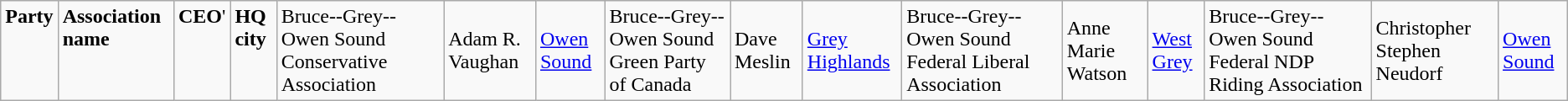<table class="wikitable">
<tr>
<td colspan="2" rowspan="1" align="left" valign="top"><strong>Party</strong></td>
<td valign="top"><strong>Association name</strong></td>
<td valign="top"><strong>CEO</strong>'</td>
<td valign="top"><strong>HQ city</strong><br></td>
<td>Bruce--Grey--Owen Sound Conservative Association</td>
<td>Adam R. Vaughan</td>
<td><a href='#'>Owen Sound</a><br></td>
<td>Bruce--Grey--Owen Sound Green Party of Canada</td>
<td>Dave Meslin</td>
<td><a href='#'>Grey Highlands</a><br></td>
<td>Bruce--Grey--Owen Sound Federal Liberal Association</td>
<td>Anne Marie Watson</td>
<td><a href='#'>West Grey</a><br></td>
<td>Bruce--Grey--Owen Sound Federal NDP Riding Association</td>
<td>Christopher Stephen Neudorf</td>
<td><a href='#'>Owen Sound</a></td>
</tr>
</table>
